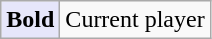<table class=wikitable>
<tr>
<td bgcolor=E6E6FA><strong>Bold</strong></td>
<td>Current player</td>
</tr>
</table>
